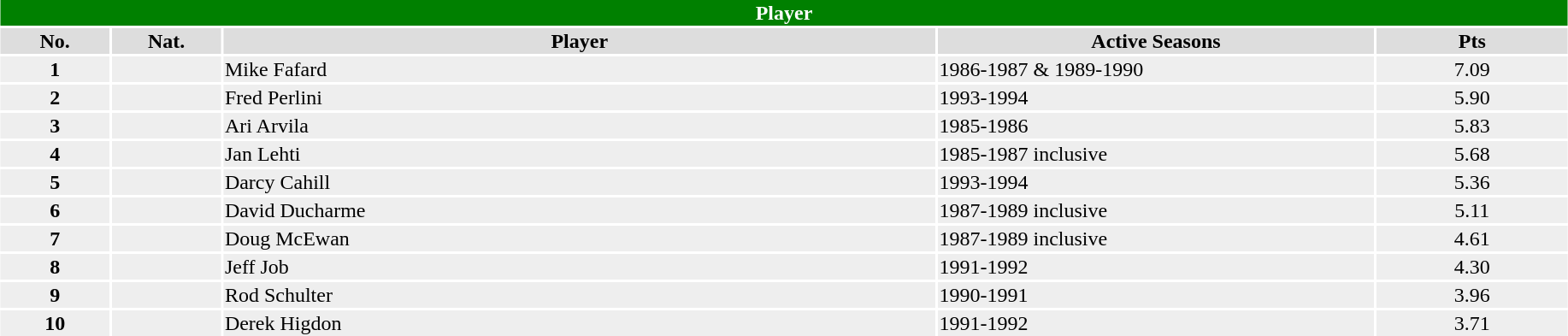<table class="toccolours"  style="width:97%; clear:both; margin:1.5em auto; text-align:center;">
<tr>
<th colspan="11" style="background:green; color:white;">Player</th>
</tr>
<tr style="background:#ddd;">
<th width=7%>No.</th>
<th width=7%>Nat.</th>
<th !width=30%>Player</th>
<th width=28%>Active Seasons</th>
<th widith=28%>Pts</th>
</tr>
<tr style="background:#eee;">
<td><strong>1</strong></td>
<td></td>
<td align="left">Mike Fafard</td>
<td align=left>1986-1987 & 1989-1990</td>
<td>7.09</td>
</tr>
<tr style="background:#eee;">
<td><strong>2</strong></td>
<td></td>
<td align=left>Fred Perlini</td>
<td align=left>1993-1994</td>
<td>5.90</td>
</tr>
<tr style="background:#eee;">
<td><strong>3</strong></td>
<td></td>
<td align=left>Ari Arvila</td>
<td align=left>1985-1986</td>
<td>5.83</td>
</tr>
<tr style="background:#eee;">
<td><strong>4</strong></td>
<td></td>
<td align=left>Jan Lehti</td>
<td align=left>1985-1987 inclusive</td>
<td>5.68</td>
</tr>
<tr style="background:#eee;">
<td><strong>5</strong></td>
<td></td>
<td align=left>Darcy Cahill</td>
<td align=left>1993-1994</td>
<td>5.36</td>
</tr>
<tr style="background:#eee;">
<td><strong>6</strong></td>
<td></td>
<td align=left>David Ducharme</td>
<td align=left>1987-1989 inclusive</td>
<td>5.11</td>
</tr>
<tr style="background:#eee;">
<td><strong>7</strong></td>
<td></td>
<td align=left>Doug McEwan</td>
<td align=left>1987-1989 inclusive</td>
<td>4.61</td>
</tr>
<tr style="background:#eee;">
<td><strong>8</strong></td>
<td></td>
<td align=left>Jeff Job</td>
<td align=left>1991-1992</td>
<td>4.30</td>
</tr>
<tr style="background:#eee;">
<td><strong>9</strong></td>
<td></td>
<td align=left>Rod Schulter</td>
<td align=left>1990-1991</td>
<td>3.96</td>
</tr>
<tr style="background:#eee;">
<td><strong>10</strong></td>
<td></td>
<td align=left>Derek Higdon</td>
<td align=left>1991-1992</td>
<td>3.71</td>
</tr>
<tr style="background:#eee;">
</tr>
</table>
